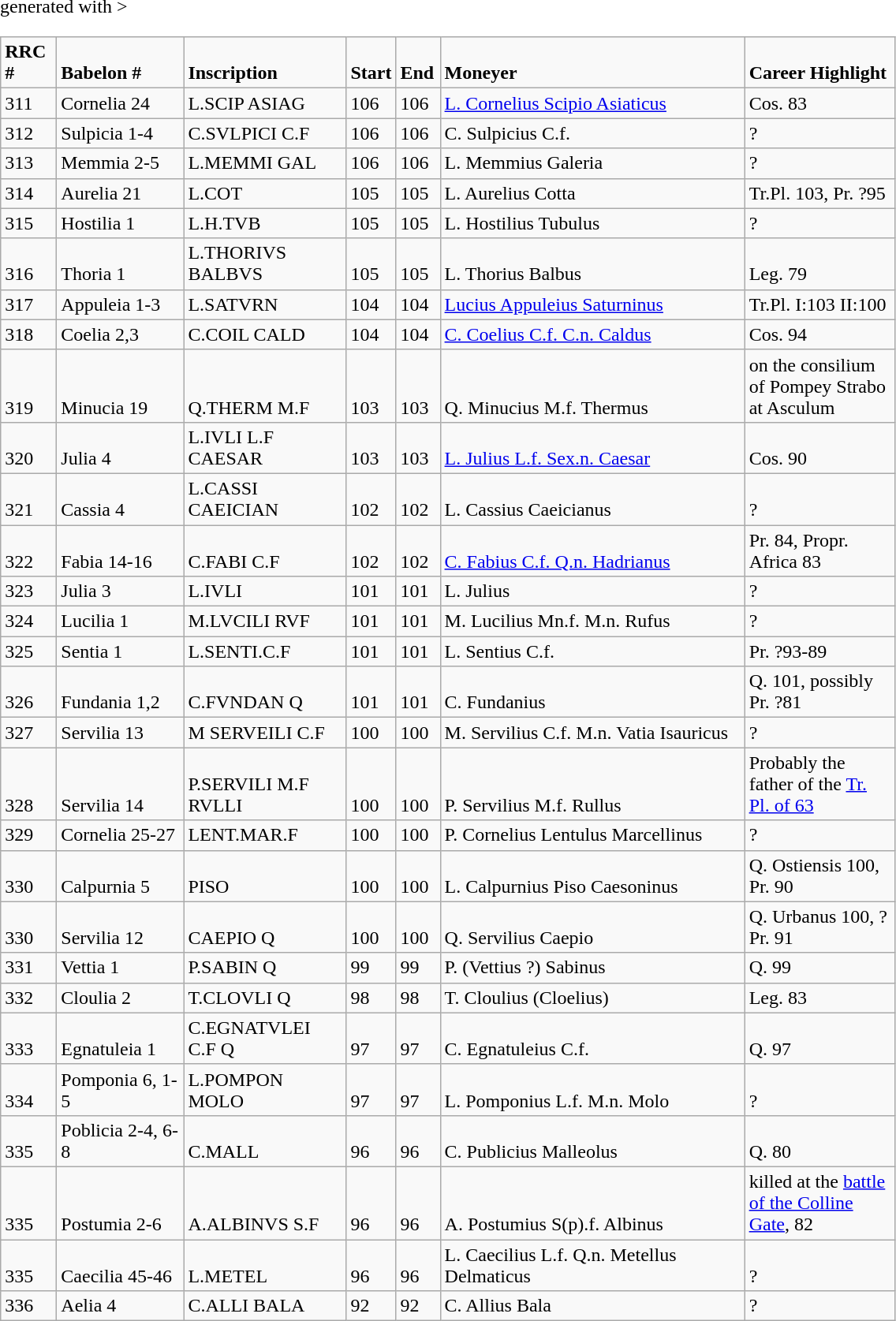<table class="wikitable" <hiddentext>generated with >
<tr valign="bottom">
<td width="40" Height="12.75"><strong>RRC #</strong></td>
<td width="100"><strong>Babelon #</strong></td>
<td width="130"><strong>Inscription</strong></td>
<td width="30"><strong>Start</strong></td>
<td width="30"><strong>End</strong></td>
<td width="250"><strong>Moneyer</strong></td>
<td width="120"><strong>Career Highlight</strong></td>
</tr>
<tr valign="bottom">
<td Height="12.75">311</td>
<td>Cornelia 24</td>
<td>L.SCIP ASIAG</td>
<td>106</td>
<td>106</td>
<td><a href='#'>L. Cornelius Scipio Asiaticus</a></td>
<td>Cos. 83</td>
</tr>
<tr valign="bottom">
<td Height="12.75">312</td>
<td>Sulpicia 1-4</td>
<td>C.SVLPICI C.F</td>
<td>106</td>
<td>106</td>
<td>C. Sulpicius C.f.</td>
<td>?</td>
</tr>
<tr valign="bottom">
<td Height="12.75">313</td>
<td>Memmia 2-5</td>
<td>L.MEMMI GAL</td>
<td>106</td>
<td>106</td>
<td>L. Memmius Galeria</td>
<td>?</td>
</tr>
<tr valign="bottom">
<td Height="12.75">314</td>
<td>Aurelia 21</td>
<td>L.COT</td>
<td>105</td>
<td>105</td>
<td>L. Aurelius Cotta</td>
<td>Tr.Pl. 103, Pr. ?95</td>
</tr>
<tr valign="bottom">
<td Height="12.75">315</td>
<td>Hostilia 1</td>
<td>L.H.TVB</td>
<td>105</td>
<td>105</td>
<td>L. Hostilius Tubulus</td>
<td>?</td>
</tr>
<tr valign="bottom">
<td Height="12.75">316</td>
<td>Thoria 1</td>
<td>L.THORIVS BALBVS</td>
<td>105</td>
<td>105</td>
<td>L. Thorius Balbus</td>
<td>Leg. 79</td>
</tr>
<tr valign="bottom">
<td Height="12.75">317</td>
<td>Appuleia 1-3</td>
<td>L.SATVRN</td>
<td>104</td>
<td>104</td>
<td><a href='#'>Lucius Appuleius Saturninus</a></td>
<td>Tr.Pl. I:103 II:100</td>
</tr>
<tr valign="bottom">
<td Height="12.75">318</td>
<td>Coelia 2,3</td>
<td>C.COIL CALD</td>
<td>104</td>
<td>104</td>
<td><a href='#'>C. Coelius C.f. C.n. Caldus</a></td>
<td>Cos. 94</td>
</tr>
<tr valign="bottom">
<td Height="12.75">319</td>
<td>Minucia 19</td>
<td>Q.THERM M.F</td>
<td>103</td>
<td>103</td>
<td>Q. Minucius M.f. Thermus</td>
<td>on the consilium of Pompey Strabo at Asculum</td>
</tr>
<tr valign="bottom">
<td Height="12.75">320</td>
<td>Julia 4</td>
<td>L.IVLI L.F CAESAR</td>
<td>103</td>
<td>103</td>
<td><a href='#'>L. Julius L.f. Sex.n. Caesar</a></td>
<td>Cos. 90</td>
</tr>
<tr valign="bottom">
<td Height="12.75">321</td>
<td>Cassia 4</td>
<td>L.CASSI CAEICIAN</td>
<td>102</td>
<td>102</td>
<td>L. Cassius Caeicianus</td>
<td>?</td>
</tr>
<tr valign="bottom">
<td Height="12.75">322</td>
<td>Fabia 14-16</td>
<td>C.FABI C.F</td>
<td>102</td>
<td>102</td>
<td><a href='#'>C. Fabius C.f. Q.n. Hadrianus</a></td>
<td>Pr. 84, Propr. Africa 83</td>
</tr>
<tr valign="bottom">
<td Height="12.75">323</td>
<td>Julia 3</td>
<td>L.IVLI</td>
<td>101</td>
<td>101</td>
<td>L. Julius</td>
<td>?</td>
</tr>
<tr valign="bottom">
<td Height="12.75">324</td>
<td>Lucilia 1</td>
<td>M.LVCILI RVF</td>
<td>101</td>
<td>101</td>
<td>M. Lucilius Mn.f. M.n. Rufus</td>
<td>?</td>
</tr>
<tr valign="bottom">
<td Height="12.75">325</td>
<td>Sentia 1</td>
<td>L.SENTI.C.F</td>
<td>101</td>
<td>101</td>
<td>L. Sentius C.f.</td>
<td>Pr. ?93-89</td>
</tr>
<tr valign="bottom">
<td Height="12.75">326</td>
<td>Fundania 1,2</td>
<td>C.FVNDAN Q</td>
<td>101</td>
<td>101</td>
<td>C. Fundanius</td>
<td>Q. 101, possibly Pr. ?81</td>
</tr>
<tr valign="bottom">
<td Height="12.75">327</td>
<td>Servilia 13</td>
<td>M SERVEILI C.F</td>
<td>100</td>
<td>100</td>
<td>M. Servilius C.f. M.n. Vatia Isauricus</td>
<td>?</td>
</tr>
<tr valign="bottom">
<td Height="12.75">328</td>
<td>Servilia 14</td>
<td>P.SERVILI M.F RVLLI</td>
<td>100</td>
<td>100</td>
<td>P. Servilius M.f. Rullus</td>
<td>Probably the father of the <a href='#'>Tr. Pl. of 63</a></td>
</tr>
<tr valign="bottom">
<td Height="12.75">329</td>
<td>Cornelia 25-27</td>
<td>LENT.MAR.F</td>
<td>100</td>
<td>100</td>
<td>P. Cornelius Lentulus Marcellinus</td>
<td>?</td>
</tr>
<tr valign="bottom">
<td Height="12.75">330</td>
<td>Calpurnia 5</td>
<td>PISO</td>
<td>100</td>
<td>100</td>
<td>L. Calpurnius Piso Caesoninus</td>
<td>Q. Ostiensis 100, Pr. 90</td>
</tr>
<tr valign="bottom">
<td Height="12.75">330</td>
<td>Servilia 12</td>
<td>CAEPIO Q</td>
<td>100</td>
<td>100</td>
<td>Q. Servilius Caepio</td>
<td>Q. Urbanus 100, ?Pr. 91</td>
</tr>
<tr valign="bottom">
<td Height="12.75">331</td>
<td>Vettia 1</td>
<td>P.SABIN Q</td>
<td>99</td>
<td>99</td>
<td>P. (Vettius ?) Sabinus</td>
<td>Q. 99</td>
</tr>
<tr valign="bottom">
<td Height="12.75">332</td>
<td>Cloulia 2</td>
<td>T.CLOVLI Q</td>
<td>98</td>
<td>98</td>
<td>T. Cloulius (Cloelius)</td>
<td>Leg. 83</td>
</tr>
<tr valign="bottom">
<td Height="12.75">333</td>
<td>Egnatuleia 1</td>
<td>C.EGNATVLEI C.F Q</td>
<td>97</td>
<td>97</td>
<td>C. Egnatuleius C.f.</td>
<td>Q. 97</td>
</tr>
<tr valign="bottom">
<td Height="12.75">334</td>
<td>Pomponia 6, 1-5</td>
<td>L.POMPON MOLO</td>
<td>97</td>
<td>97</td>
<td>L. Pomponius L.f. M.n. Molo</td>
<td>?</td>
</tr>
<tr valign="bottom">
<td Height="12.75">335</td>
<td>Poblicia 2-4, 6-8</td>
<td>C.MALL</td>
<td>96</td>
<td>96</td>
<td>C. Publicius Malleolus</td>
<td>Q. 80</td>
</tr>
<tr valign="bottom">
<td Height="12.75">335</td>
<td>Postumia 2-6</td>
<td>A.ALBINVS S.F</td>
<td>96</td>
<td>96</td>
<td>A. Postumius S(p).f. Albinus</td>
<td>killed at the <a href='#'>battle of the Colline Gate</a>, 82</td>
</tr>
<tr valign="bottom">
<td Height="12.75">335</td>
<td>Caecilia 45-46</td>
<td>L.METEL</td>
<td>96</td>
<td>96</td>
<td>L. Caecilius L.f. Q.n. Metellus Delmaticus</td>
<td>?</td>
</tr>
<tr valign="bottom">
<td Height="12.75">336</td>
<td>Aelia 4</td>
<td>C.ALLI BALA</td>
<td>92</td>
<td>92</td>
<td>C. Allius Bala</td>
<td>?</td>
</tr>
</table>
